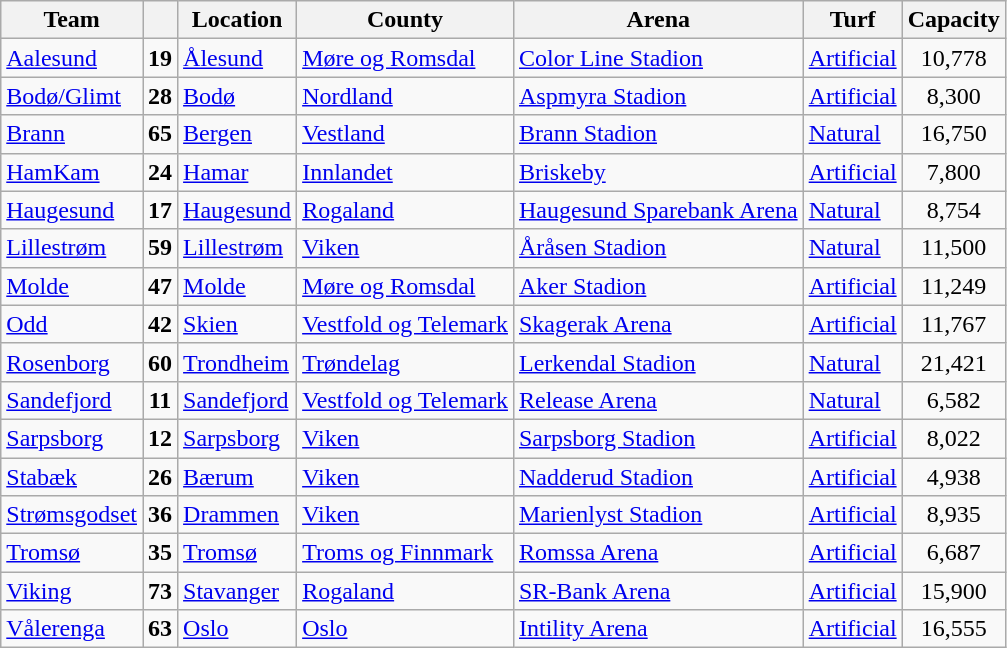<table class="wikitable sortable" border="1">
<tr>
<th>Team</th>
<th></th>
<th>Location</th>
<th>County</th>
<th>Arena</th>
<th>Turf</th>
<th>Capacity</th>
</tr>
<tr>
<td><a href='#'>Aalesund</a></td>
<td align="center"><strong>19</strong></td>
<td><a href='#'>Ålesund</a></td>
<td><a href='#'>Møre og Romsdal</a></td>
<td><a href='#'>Color Line Stadion</a></td>
<td><a href='#'>Artificial</a></td>
<td align="center">10,778</td>
</tr>
<tr>
<td><a href='#'>Bodø/Glimt</a></td>
<td align="center"><strong>28</strong></td>
<td><a href='#'>Bodø</a></td>
<td><a href='#'>Nordland</a></td>
<td><a href='#'>Aspmyra Stadion</a></td>
<td><a href='#'>Artificial</a></td>
<td align="center">8,300</td>
</tr>
<tr>
<td><a href='#'>Brann</a></td>
<td align="center"><strong>65</strong></td>
<td><a href='#'>Bergen</a></td>
<td><a href='#'>Vestland</a></td>
<td><a href='#'>Brann Stadion</a></td>
<td><a href='#'>Natural</a></td>
<td align="center">16,750</td>
</tr>
<tr>
<td><a href='#'>HamKam</a></td>
<td align="center"><strong>24</strong></td>
<td><a href='#'>Hamar</a></td>
<td><a href='#'>Innlandet</a></td>
<td><a href='#'>Briskeby</a></td>
<td><a href='#'>Artificial</a></td>
<td align="center">7,800</td>
</tr>
<tr>
<td><a href='#'>Haugesund</a></td>
<td align="center"><strong>17</strong></td>
<td><a href='#'>Haugesund</a></td>
<td><a href='#'>Rogaland</a></td>
<td><a href='#'>Haugesund Sparebank Arena</a></td>
<td><a href='#'>Natural</a></td>
<td align="center">8,754</td>
</tr>
<tr>
<td><a href='#'>Lillestrøm</a></td>
<td align="center"><strong>59</strong></td>
<td><a href='#'>Lillestrøm</a></td>
<td><a href='#'>Viken</a></td>
<td><a href='#'>Åråsen Stadion</a></td>
<td><a href='#'>Natural</a></td>
<td align="center">11,500</td>
</tr>
<tr>
<td><a href='#'>Molde</a></td>
<td align="center"><strong>47</strong></td>
<td><a href='#'>Molde</a></td>
<td><a href='#'>Møre og Romsdal</a></td>
<td><a href='#'>Aker Stadion</a></td>
<td><a href='#'>Artificial</a></td>
<td align="center">11,249</td>
</tr>
<tr>
<td><a href='#'>Odd</a></td>
<td align="center"><strong>42</strong></td>
<td><a href='#'>Skien</a></td>
<td><a href='#'>Vestfold og Telemark</a></td>
<td><a href='#'>Skagerak Arena</a></td>
<td><a href='#'>Artificial</a></td>
<td align="center">11,767</td>
</tr>
<tr>
<td><a href='#'>Rosenborg</a></td>
<td align="center"><strong>60</strong></td>
<td><a href='#'>Trondheim</a></td>
<td><a href='#'>Trøndelag</a></td>
<td><a href='#'>Lerkendal Stadion</a></td>
<td><a href='#'>Natural</a></td>
<td align="center">21,421</td>
</tr>
<tr>
<td><a href='#'>Sandefjord</a></td>
<td align="center"><strong>11</strong></td>
<td><a href='#'>Sandefjord</a></td>
<td><a href='#'>Vestfold og Telemark</a></td>
<td><a href='#'>Release Arena</a></td>
<td><a href='#'>Natural</a></td>
<td align="center">6,582</td>
</tr>
<tr>
<td><a href='#'>Sarpsborg</a></td>
<td align="center"><strong>12</strong></td>
<td><a href='#'>Sarpsborg</a></td>
<td><a href='#'>Viken</a></td>
<td><a href='#'>Sarpsborg Stadion</a></td>
<td><a href='#'>Artificial</a></td>
<td align="center">8,022</td>
</tr>
<tr>
<td><a href='#'>Stabæk</a></td>
<td align="center"><strong>26</strong></td>
<td><a href='#'>Bærum</a></td>
<td><a href='#'>Viken</a></td>
<td><a href='#'>Nadderud Stadion</a></td>
<td><a href='#'>Artificial</a></td>
<td align="center">4,938</td>
</tr>
<tr>
<td><a href='#'>Strømsgodset</a></td>
<td align="center"><strong>36</strong></td>
<td><a href='#'>Drammen</a></td>
<td><a href='#'>Viken</a></td>
<td><a href='#'>Marienlyst Stadion</a></td>
<td><a href='#'>Artificial</a></td>
<td align="center">8,935</td>
</tr>
<tr>
<td><a href='#'>Tromsø</a></td>
<td align="center"><strong>35</strong></td>
<td><a href='#'>Tromsø</a></td>
<td><a href='#'>Troms og Finnmark</a></td>
<td><a href='#'>Romssa Arena</a></td>
<td><a href='#'>Artificial</a></td>
<td align="center">6,687</td>
</tr>
<tr>
<td><a href='#'>Viking</a></td>
<td align="center"><strong>73</strong></td>
<td><a href='#'>Stavanger</a></td>
<td><a href='#'>Rogaland</a></td>
<td><a href='#'>SR-Bank Arena</a></td>
<td><a href='#'>Artificial</a></td>
<td align="center">15,900</td>
</tr>
<tr>
<td><a href='#'>Vålerenga</a></td>
<td align="center"><strong>63</strong></td>
<td><a href='#'>Oslo</a></td>
<td><a href='#'>Oslo</a></td>
<td><a href='#'>Intility Arena</a></td>
<td><a href='#'>Artificial</a></td>
<td align="center">16,555</td>
</tr>
</table>
